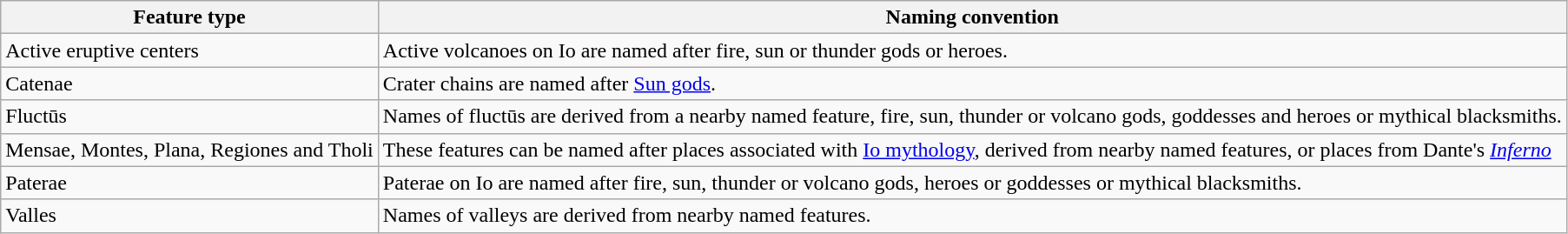<table class="wikitable">
<tr>
<th>Feature type</th>
<th>Naming convention</th>
</tr>
<tr>
<td>Active eruptive centers</td>
<td>Active volcanoes on Io are named after fire, sun or thunder gods or heroes.</td>
</tr>
<tr>
<td>Catenae</td>
<td>Crater chains are named after <a href='#'>Sun gods</a>.</td>
</tr>
<tr>
<td>Fluctūs</td>
<td>Names of fluctūs are derived from a nearby named feature, fire, sun, thunder or volcano gods, goddesses and heroes or mythical blacksmiths.</td>
</tr>
<tr>
<td>Mensae, Montes, Plana, Regiones and Tholi</td>
<td>These features can be named after places associated with <a href='#'>Io mythology</a>, derived from nearby named features, or places from Dante's <em><a href='#'>Inferno</a></em></td>
</tr>
<tr>
<td>Paterae</td>
<td>Paterae on Io are named after fire, sun, thunder or volcano gods, heroes or goddesses or mythical blacksmiths.</td>
</tr>
<tr>
<td>Valles</td>
<td>Names of valleys are derived from nearby named features.</td>
</tr>
</table>
